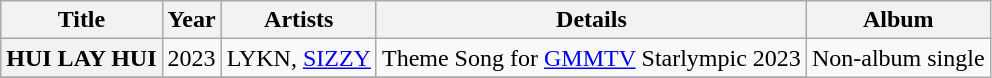<table class="wikitable plainrowheaders" style="text-align:center;">
<tr>
<th>Title</th>
<th>Year</th>
<th>Artists</th>
<th>Details</th>
<th>Album</th>
</tr>
<tr>
<th scope="row">HUI LAY HUI</th>
<td>2023</td>
<td>LYKN, <a href='#'>SIZZY</a></td>
<td>Theme Song for <a href='#'>GMMTV</a> Starlympic 2023</td>
<td rowspan="7">Non-album single</td>
</tr>
<tr>
</tr>
</table>
